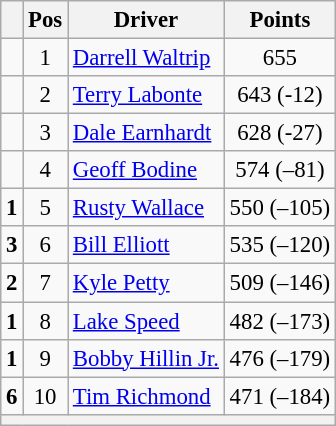<table class="wikitable" style="font-size: 95%;">
<tr>
<th></th>
<th>Pos</th>
<th>Driver</th>
<th>Points</th>
</tr>
<tr>
<td align="left"></td>
<td style="text-align:center;">1</td>
<td><a href='#'>Darrell Waltrip</a></td>
<td style="text-align:center;">655</td>
</tr>
<tr>
<td align="left"></td>
<td style="text-align:center;">2</td>
<td><a href='#'>Terry Labonte</a></td>
<td style="text-align:center;">643 (-12)</td>
</tr>
<tr>
<td align="left"></td>
<td style="text-align:center;">3</td>
<td><a href='#'>Dale Earnhardt</a></td>
<td style="text-align:center;">628 (-27)</td>
</tr>
<tr>
<td align="left"></td>
<td style="text-align:center;">4</td>
<td><a href='#'>Geoff Bodine</a></td>
<td style="text-align:center;">574 (–81)</td>
</tr>
<tr>
<td align="left">  <strong>1</strong></td>
<td style="text-align:center;">5</td>
<td><a href='#'>Rusty Wallace</a></td>
<td style="text-align:center;">550 (–105)</td>
</tr>
<tr>
<td align="left">  <strong>3</strong></td>
<td style="text-align:center;">6</td>
<td><a href='#'>Bill Elliott</a></td>
<td style="text-align:center;">535 (–120)</td>
</tr>
<tr>
<td align="left">  <strong>2</strong></td>
<td style="text-align:center;">7</td>
<td><a href='#'>Kyle Petty</a></td>
<td style="text-align:center;">509 (–146)</td>
</tr>
<tr>
<td align="left">  <strong>1</strong></td>
<td style="text-align:center;">8</td>
<td><a href='#'>Lake Speed</a></td>
<td style="text-align:center;">482 (–173)</td>
</tr>
<tr>
<td align="left">  <strong>1</strong></td>
<td style="text-align:center;">9</td>
<td><a href='#'>Bobby Hillin Jr.</a></td>
<td style="text-align:center;">476 (–179)</td>
</tr>
<tr>
<td align="left">  <strong>6</strong></td>
<td style="text-align:center;">10</td>
<td><a href='#'>Tim Richmond</a></td>
<td style="text-align:center;">471 (–184)</td>
</tr>
<tr class="sortbottom">
<th colspan="9"></th>
</tr>
</table>
